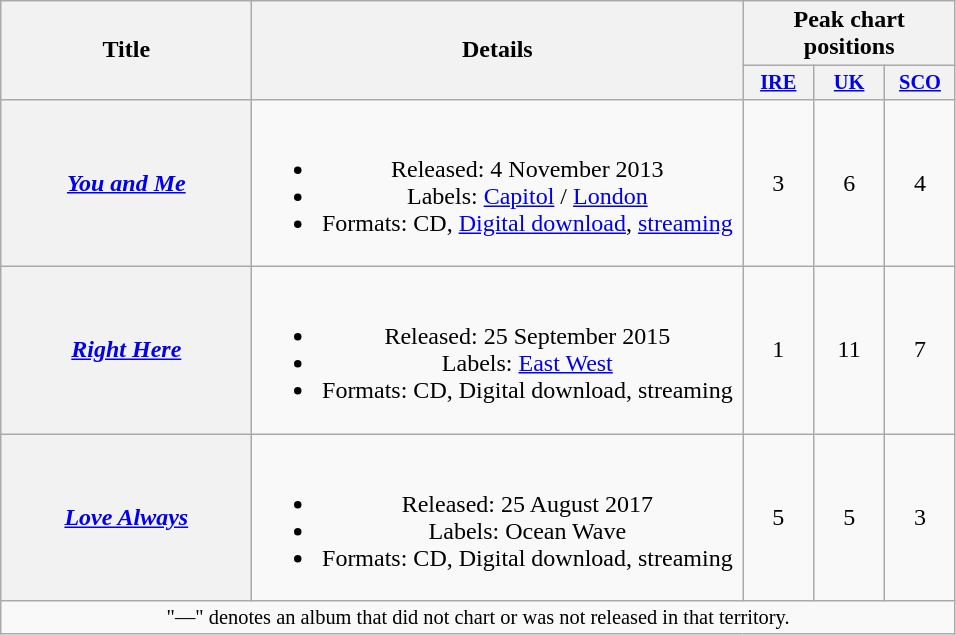<table class="wikitable plainrowheaders" style="text-align:center;">
<tr>
<th scope="col" rowspan="2" style="width:10em;">Title</th>
<th scope="col" rowspan="2" style="width:20em;">Details</th>
<th scope="col" colspan="3">Peak chart positions</th>
</tr>
<tr>
<th scope="col" style="width:3em;font-size:85%;"><a href='#'>IRE</a><br></th>
<th scope="col" style="width:3em;font-size:85%;"><a href='#'>UK</a><br></th>
<th scope="col" style="width:3em;font-size:85%;"><a href='#'>SCO</a><br></th>
</tr>
<tr>
<th scope="row"><em><a href='#'>You and Me</a></em></th>
<td><br><ul><li>Released: 4 November 2013</li><li>Labels: <a href='#'>Capitol</a> / <a href='#'>London</a></li><li>Formats: CD, <a href='#'>Digital download</a>, <a href='#'>streaming</a></li></ul></td>
<td>3</td>
<td>6</td>
<td>4</td>
</tr>
<tr>
<th scope="row"><em><a href='#'>Right Here</a></em></th>
<td><br><ul><li>Released: 25 September 2015</li><li>Labels: <a href='#'>East West</a></li><li>Formats: CD, Digital download, streaming</li></ul></td>
<td>1</td>
<td>11</td>
<td>7</td>
</tr>
<tr>
<th scope="row"><em><a href='#'>Love Always</a></em></th>
<td><br><ul><li>Released: 25 August 2017</li><li>Labels: Ocean Wave</li><li>Formats: CD, Digital download, streaming</li></ul></td>
<td>5</td>
<td>5</td>
<td>3</td>
</tr>
<tr>
<td colspan="20" style="font-size:85%">"—" denotes an album that did not chart or was not released in that territory.</td>
</tr>
</table>
